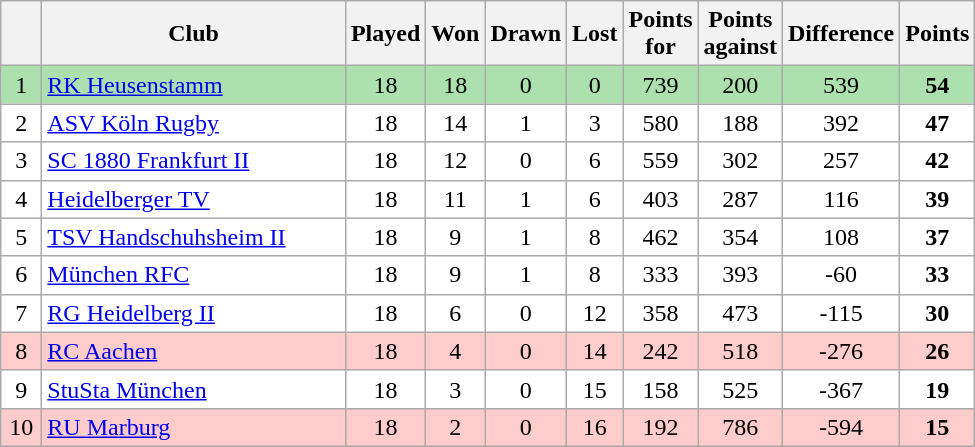<table class="wikitable" style="text-align: center;">
<tr>
<th bgcolor="#efefef" width="20"></th>
<th bgcolor="#efefef" width="195">Club</th>
<th bgcolor="#efefef" width="20">Played</th>
<th bgcolor="#efefef" width="20">Won</th>
<th bgcolor="#efefef" width="20">Drawn</th>
<th bgcolor="#efefef" width="20">Lost</th>
<th bgcolor="#efefef" width="20">Points for</th>
<th bgcolor="#efefef" width="20">Points against</th>
<th bgcolor="#efefef" width="20">Difference</th>
<th bgcolor="#efefef" width="20">Points</th>
</tr>
<tr bgcolor=#ACE1AF align=center>
<td>1</td>
<td align=left><a href='#'>RK Heusenstamm</a></td>
<td>18</td>
<td>18</td>
<td>0</td>
<td>0</td>
<td>739</td>
<td>200</td>
<td>539</td>
<td><strong>54</strong></td>
</tr>
<tr bgcolor=#ffffff align=center>
<td>2</td>
<td align=left><a href='#'>ASV Köln Rugby</a></td>
<td>18</td>
<td>14</td>
<td>1</td>
<td>3</td>
<td>580</td>
<td>188</td>
<td>392</td>
<td><strong>47</strong></td>
</tr>
<tr bgcolor=#ffffff align=center>
<td>3</td>
<td align=left><a href='#'>SC 1880 Frankfurt II</a></td>
<td>18</td>
<td>12</td>
<td>0</td>
<td>6</td>
<td>559</td>
<td>302</td>
<td>257</td>
<td><strong>42</strong></td>
</tr>
<tr bgcolor=#ffffff align=center>
<td>4</td>
<td align=left><a href='#'>Heidelberger TV</a></td>
<td>18</td>
<td>11</td>
<td>1</td>
<td>6</td>
<td>403</td>
<td>287</td>
<td>116</td>
<td><strong>39</strong></td>
</tr>
<tr bgcolor=#ffffff align=center>
<td>5</td>
<td align=left><a href='#'>TSV Handschuhsheim II</a></td>
<td>18</td>
<td>9</td>
<td>1</td>
<td>8</td>
<td>462</td>
<td>354</td>
<td>108</td>
<td><strong>37</strong></td>
</tr>
<tr bgcolor=#ffffff align=center>
<td>6</td>
<td align=left><a href='#'>München RFC</a></td>
<td>18</td>
<td>9</td>
<td>1</td>
<td>8</td>
<td>333</td>
<td>393</td>
<td>-60</td>
<td><strong>33</strong></td>
</tr>
<tr bgcolor=#ffffff align=center>
<td>7</td>
<td align=left><a href='#'>RG Heidelberg II</a></td>
<td>18</td>
<td>6</td>
<td>0</td>
<td>12</td>
<td>358</td>
<td>473</td>
<td>-115</td>
<td><strong>30</strong></td>
</tr>
<tr bgcolor=#ffcccc align=center>
<td>8</td>
<td align=left><a href='#'>RC Aachen</a></td>
<td>18</td>
<td>4</td>
<td>0</td>
<td>14</td>
<td>242</td>
<td>518</td>
<td>-276</td>
<td><strong>26</strong></td>
</tr>
<tr bgcolor=#ffffff align=center>
<td>9</td>
<td align=left><a href='#'>StuSta München</a></td>
<td>18</td>
<td>3</td>
<td>0</td>
<td>15</td>
<td>158</td>
<td>525</td>
<td>-367</td>
<td><strong>19</strong></td>
</tr>
<tr bgcolor=#ffcccc align=center>
<td>10</td>
<td align=left><a href='#'>RU Marburg</a></td>
<td>18</td>
<td>2</td>
<td>0</td>
<td>16</td>
<td>192</td>
<td>786</td>
<td>-594</td>
<td><strong>15</strong></td>
</tr>
</table>
